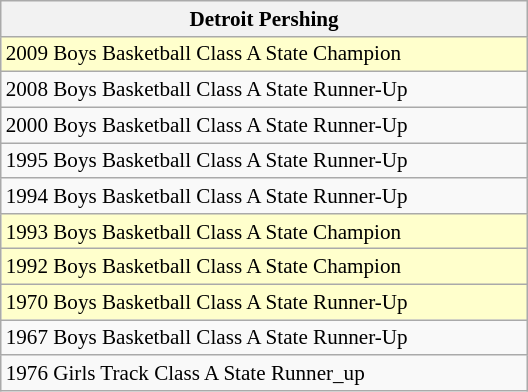<table class="wikitable collapsible collapsed" style="min-width:25em; font-size:88%;">
<tr>
<th colspan="2">Detroit Pershing</th>
</tr>
<tr style="background:#ffc;">
<td>2009 Boys Basketball Class A State Champion</td>
</tr>
<tr>
<td>2008 Boys Basketball Class A State Runner-Up</td>
</tr>
<tr>
<td>2000 Boys Basketball Class A State Runner-Up</td>
</tr>
<tr>
<td>1995 Boys Basketball Class A State Runner-Up</td>
</tr>
<tr>
<td>1994 Boys Basketball Class A State Runner-Up</td>
</tr>
<tr style="background:#ffc;">
<td>1993 Boys Basketball Class A State Champion</td>
</tr>
<tr style="background:#ffc;">
<td>1992 Boys Basketball Class A State Champion</td>
</tr>
<tr style="background:#ffc;">
<td>1970 Boys Basketball Class A State Runner-Up</td>
</tr>
<tr>
<td>1967 Boys Basketball Class A State Runner-Up</td>
</tr>
<tr>
<td>1976 Girls Track Class A State Runner_up</td>
</tr>
</table>
